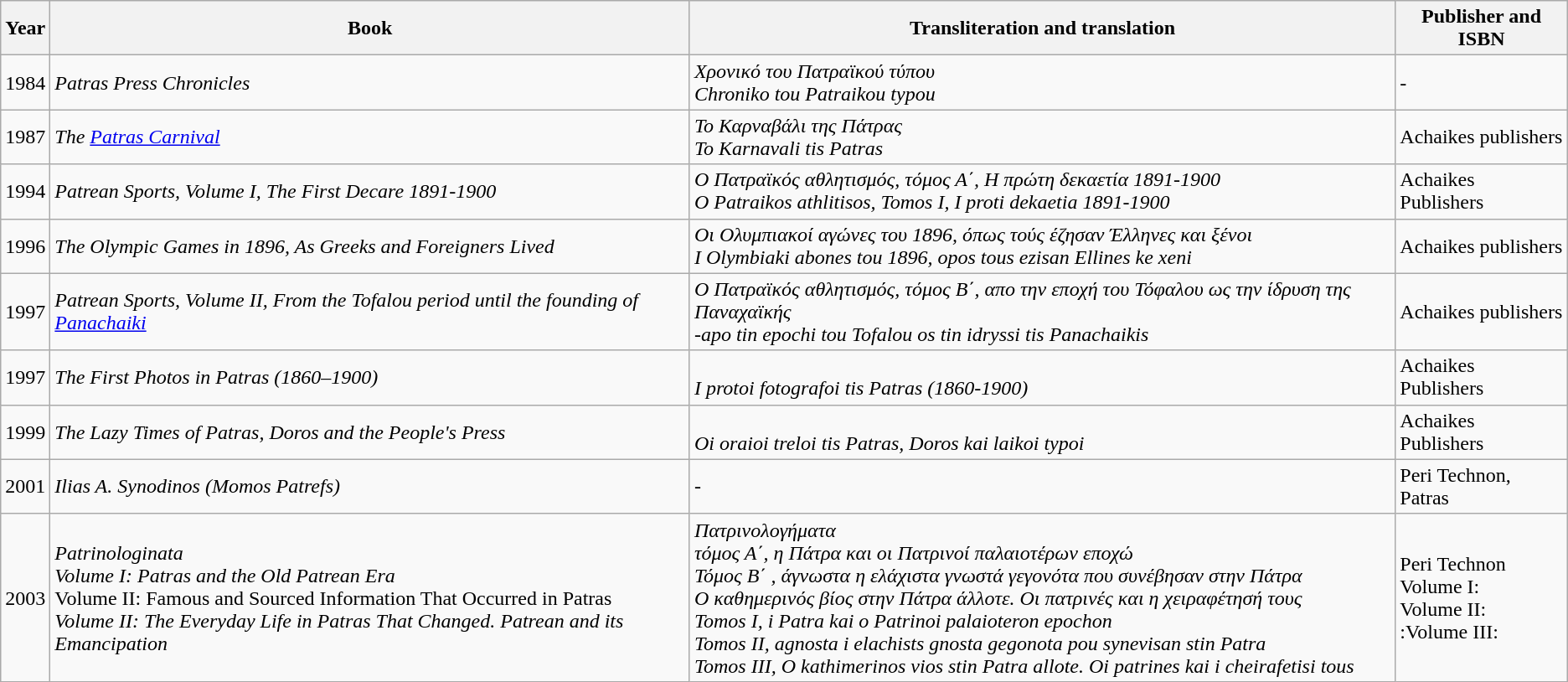<table class="wikitable">
<tr>
<th>Year</th>
<th>Book</th>
<th>Transliteration and translation</th>
<th>Publisher and ISBN</th>
</tr>
<tr>
<td>1984</td>
<td><em>Patras Press Chronicles</em></td>
<td><em>Χρονικό του Πατραϊκού τύπου</em><br><em>Chroniko tou Patraikou typou</em></td>
<td>-</td>
</tr>
<tr>
<td>1987</td>
<td><em>The <a href='#'>Patras Carnival</a></em></td>
<td><em>Το Καρναβάλι της Πάτρας</em><br><em>To Karnavali tis Patras</em></td>
<td>Achaikes publishers</td>
</tr>
<tr>
<td>1994</td>
<td><em>Patrean Sports, Volume I, The First Decare 1891-1900</em></td>
<td><em>Ο Πατραϊκός αθλητισμός, τόμος Α΄, Η πρώτη δεκαετία 1891-1900</em><br><em>O Patraikos athlitisos, Tomos I, I proti dekaetia 1891-1900</em></td>
<td>Achaikes Publishers<br></td>
</tr>
<tr>
<td>1996</td>
<td><em>The Olympic Games in 1896, As Greeks and Foreigners Lived</em></td>
<td><em>Οι Ολυμπιακοί αγώνες του 1896, όπως τούς έζησαν Έλληνες και ξένοι</em><br><em>I Olymbiaki abones tou 1896, opos tous ezisan Ellines ke xeni</em></td>
<td>Achaikes publishers</td>
</tr>
<tr>
<td>1997</td>
<td><em>Patrean Sports, Volume II, From the Tofalou period until the founding of <a href='#'>Panachaiki</a></em></td>
<td><em>Ο Πατραϊκός αθλητισμός, τόμος Β΄, απο την εποχή του Τόφαλου ως την ίδρυση της Παναχαϊκής</em><br><em>-apo tin epochi tou Tofalou os tin idryssi tis Panachaikis</em></td>
<td>Achaikes publishers<br></td>
</tr>
<tr>
<td>1997</td>
<td><em>The First Photos in Patras (1860–1900)</em></td>
<td><br><em>I protoi fotografoi tis Patras (1860-1900)</em></td>
<td>Achaikes Publishers<br></td>
</tr>
<tr>
<td>1999</td>
<td><em>The Lazy Times of Patras, Doros and the People's Press</em></td>
<td><br><em>Oi oraioi treloi tis Patras, Doros kai laikoi typoi</em></td>
<td>Achaikes Publishers<br></td>
</tr>
<tr>
<td>2001</td>
<td><em>Ilias A. Synodinos (Momos Patrefs)</em></td>
<td>-</td>
<td>Peri Technon, Patras<br></td>
</tr>
<tr>
<td>2003</td>
<td><em>Patrinologinata</em><br><em>Volume I: Patras and the Old Patrean Era</em><br>Volume II: Famous and Sourced Information That Occurred in Patras<em><br>Volume II: The Everyday Life in Patras That Changed.  Patrean and its Emancipation</em></td>
<td><em>Πατρινολογήματα</em><br><em>τόμος Α΄, η Πάτρα και οι Πατρινοί παλαιοτέρων εποχώ</em><br><em>Τόμος Β΄ , άγνωστα η ελάχιστα γνωστά γεγονότα που συνέβησαν στην Πάτρα</em><br><em>Ο καθημερινός βίος στην Πάτρα άλλοτε. Οι πατρινές και η χειραφέτησή τους</em><br><em>Tomos I, i Patra kai o Patrinoi palaioteron epochon</em><br><em>Tomos II, agnosta i elachists gnosta gegonota pou synevisan stin Patra</em><br><em>Tomos III, O kathimerinos vios stin Patra allote.  Oi patrines kai i cheirafetisi tous</em></td>
<td>Peri Technon<br>Volume I: <br>Volume II: <br>:Volume III: </td>
</tr>
</table>
